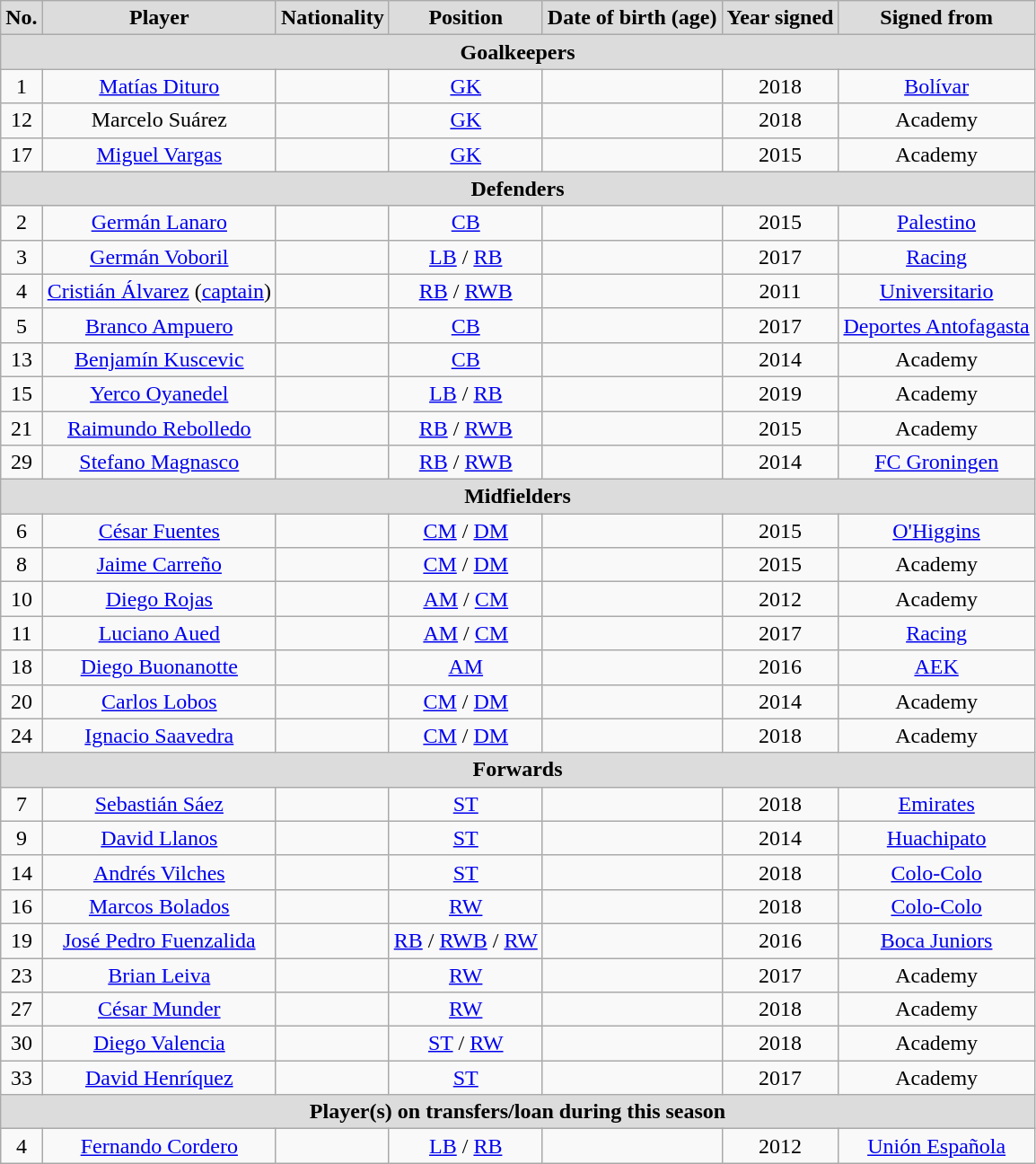<table class="wikitable sortable" style="text-align:center">
<tr>
<th style="background:#dcdcdc; text-align:center;">No.</th>
<th style="background:#dcdcdc; text-align:center;">Player</th>
<th style="background:#dcdcdc; text-align:center;">Nationality</th>
<th style="background:#dcdcdc; text-align:center;">Position</th>
<th style="background:#dcdcdc; text-align:center;">Date of birth (age)</th>
<th style="background:#dcdcdc; text-align:center;">Year signed</th>
<th style="background:#dcdcdc; text-align:center;">Signed from</th>
</tr>
<tr>
<th colspan="7" style="background:#dcdcdc; text-align:center;">Goalkeepers</th>
</tr>
<tr>
<td>1</td>
<td><a href='#'>Matías Dituro</a></td>
<td></td>
<td><a href='#'>GK</a></td>
<td></td>
<td>2018</td>
<td><a href='#'>Bolívar</a></td>
</tr>
<tr>
<td>12</td>
<td>Marcelo Suárez</td>
<td></td>
<td><a href='#'>GK</a></td>
<td></td>
<td>2018</td>
<td>Academy</td>
</tr>
<tr>
<td>17</td>
<td><a href='#'>Miguel Vargas</a></td>
<td></td>
<td><a href='#'>GK</a></td>
<td></td>
<td>2015</td>
<td>Academy</td>
</tr>
<tr>
<th colspan="7" style="background:#dcdcdc; text-align:center;">Defenders</th>
</tr>
<tr>
<td>2</td>
<td><a href='#'>Germán Lanaro</a></td>
<td></td>
<td><a href='#'>CB</a></td>
<td></td>
<td>2015</td>
<td><a href='#'>Palestino</a></td>
</tr>
<tr>
<td>3</td>
<td><a href='#'>Germán Voboril</a></td>
<td></td>
<td><a href='#'>LB</a> / <a href='#'>RB</a></td>
<td></td>
<td>2017</td>
<td><a href='#'>Racing</a></td>
</tr>
<tr>
<td>4</td>
<td><a href='#'>Cristián Álvarez</a> (<a href='#'>captain</a>)</td>
<td></td>
<td><a href='#'>RB</a> / <a href='#'>RWB</a></td>
<td></td>
<td>2011</td>
<td><a href='#'>Universitario</a></td>
</tr>
<tr>
<td>5</td>
<td><a href='#'>Branco Ampuero</a></td>
<td></td>
<td><a href='#'>CB</a></td>
<td></td>
<td>2017</td>
<td><a href='#'>Deportes Antofagasta</a></td>
</tr>
<tr>
<td>13</td>
<td><a href='#'>Benjamín Kuscevic</a></td>
<td></td>
<td><a href='#'>CB</a></td>
<td></td>
<td>2014</td>
<td>Academy</td>
</tr>
<tr>
<td>15</td>
<td><a href='#'>Yerco Oyanedel</a></td>
<td></td>
<td><a href='#'>LB</a> / <a href='#'>RB</a></td>
<td></td>
<td>2019</td>
<td>Academy</td>
</tr>
<tr>
<td>21</td>
<td><a href='#'>Raimundo Rebolledo</a></td>
<td></td>
<td><a href='#'>RB</a> / <a href='#'>RWB</a></td>
<td></td>
<td>2015</td>
<td>Academy</td>
</tr>
<tr>
<td>29</td>
<td><a href='#'>Stefano Magnasco</a></td>
<td></td>
<td><a href='#'>RB</a> / <a href='#'>RWB</a></td>
<td></td>
<td>2014</td>
<td><a href='#'>FC Groningen</a></td>
</tr>
<tr>
<th colspan="7" style="background:#dcdcdc; text-align:center;">Midfielders</th>
</tr>
<tr>
<td>6</td>
<td><a href='#'>César Fuentes</a></td>
<td></td>
<td><a href='#'>CM</a> / <a href='#'>DM</a></td>
<td></td>
<td>2015</td>
<td><a href='#'>O'Higgins</a></td>
</tr>
<tr>
<td>8</td>
<td><a href='#'>Jaime Carreño</a></td>
<td></td>
<td><a href='#'>CM</a> / <a href='#'>DM</a></td>
<td></td>
<td>2015</td>
<td>Academy</td>
</tr>
<tr>
<td>10</td>
<td><a href='#'>Diego Rojas</a></td>
<td></td>
<td><a href='#'>AM</a> / <a href='#'>CM</a></td>
<td></td>
<td>2012</td>
<td>Academy</td>
</tr>
<tr>
<td>11</td>
<td><a href='#'>Luciano Aued</a></td>
<td></td>
<td><a href='#'>AM</a> / <a href='#'>CM</a></td>
<td></td>
<td>2017</td>
<td><a href='#'>Racing</a></td>
</tr>
<tr>
<td>18</td>
<td><a href='#'>Diego Buonanotte</a></td>
<td></td>
<td><a href='#'>AM</a></td>
<td></td>
<td>2016</td>
<td><a href='#'>AEK</a></td>
</tr>
<tr>
<td>20</td>
<td><a href='#'>Carlos Lobos</a></td>
<td></td>
<td><a href='#'>CM</a> / <a href='#'>DM</a></td>
<td></td>
<td>2014</td>
<td>Academy</td>
</tr>
<tr>
<td>24</td>
<td><a href='#'>Ignacio Saavedra</a></td>
<td></td>
<td><a href='#'>CM</a> / <a href='#'>DM</a></td>
<td></td>
<td>2018</td>
<td>Academy</td>
</tr>
<tr>
<th colspan="7" style="background:#dcdcdc; text-align:center;">Forwards</th>
</tr>
<tr>
<td>7</td>
<td><a href='#'>Sebastián Sáez</a></td>
<td></td>
<td><a href='#'>ST</a></td>
<td></td>
<td>2018</td>
<td><a href='#'>Emirates</a></td>
</tr>
<tr>
<td>9</td>
<td><a href='#'>David Llanos</a></td>
<td></td>
<td><a href='#'>ST</a></td>
<td></td>
<td>2014</td>
<td><a href='#'>Huachipato</a></td>
</tr>
<tr>
<td>14</td>
<td><a href='#'>Andrés Vilches</a></td>
<td></td>
<td><a href='#'>ST</a></td>
<td></td>
<td>2018</td>
<td><a href='#'>Colo-Colo</a></td>
</tr>
<tr>
<td>16</td>
<td><a href='#'>Marcos Bolados</a></td>
<td></td>
<td><a href='#'>RW</a></td>
<td></td>
<td>2018</td>
<td><a href='#'>Colo-Colo</a></td>
</tr>
<tr>
<td>19</td>
<td><a href='#'>José Pedro Fuenzalida</a></td>
<td></td>
<td><a href='#'>RB</a> / <a href='#'>RWB</a> / <a href='#'>RW</a></td>
<td></td>
<td>2016</td>
<td><a href='#'>Boca Juniors</a></td>
</tr>
<tr>
<td>23</td>
<td><a href='#'>Brian Leiva</a></td>
<td></td>
<td><a href='#'>RW</a></td>
<td></td>
<td>2017</td>
<td>Academy</td>
</tr>
<tr>
<td>27</td>
<td><a href='#'>César Munder</a></td>
<td></td>
<td><a href='#'>RW</a></td>
<td></td>
<td>2018</td>
<td>Academy</td>
</tr>
<tr>
<td>30</td>
<td><a href='#'>Diego Valencia</a></td>
<td></td>
<td><a href='#'>ST</a> / <a href='#'>RW</a></td>
<td></td>
<td>2018</td>
<td>Academy</td>
</tr>
<tr>
<td>33</td>
<td><a href='#'>David Henríquez</a></td>
<td></td>
<td><a href='#'>ST</a></td>
<td></td>
<td>2017</td>
<td>Academy</td>
</tr>
<tr>
<th colspan="7" style="background:#dcdcdc; text-align:center;">Player(s) on transfers/loan during this season</th>
</tr>
<tr>
<td>4</td>
<td><a href='#'>Fernando Cordero</a></td>
<td></td>
<td><a href='#'>LB</a> / <a href='#'>RB</a></td>
<td></td>
<td>2012</td>
<td><a href='#'>Unión Española</a></td>
</tr>
</table>
